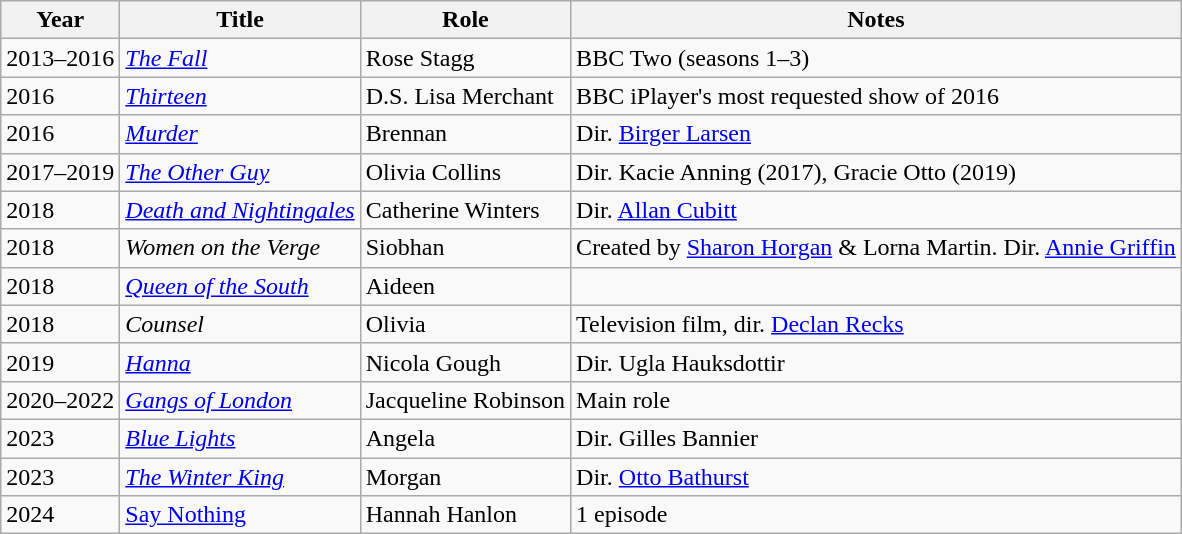<table class="wikitable sortable">
<tr>
<th>Year</th>
<th>Title</th>
<th>Role</th>
<th class="sortable">Notes</th>
</tr>
<tr>
<td>2013–2016</td>
<td><em><a href='#'>The Fall</a></em></td>
<td>Rose Stagg</td>
<td>BBC Two (seasons 1–3)</td>
</tr>
<tr>
<td>2016</td>
<td><em><a href='#'>Thirteen</a></em></td>
<td>D.S. Lisa Merchant</td>
<td>BBC iPlayer's most requested show of 2016</td>
</tr>
<tr>
<td>2016</td>
<td><em><a href='#'>Murder</a></em></td>
<td>Brennan</td>
<td>Dir. <a href='#'>Birger Larsen</a></td>
</tr>
<tr>
<td>2017–2019</td>
<td><em><a href='#'>The Other Guy</a></em></td>
<td>Olivia Collins</td>
<td>Dir. Kacie Anning (2017), Gracie Otto (2019)</td>
</tr>
<tr>
<td>2018</td>
<td><em><a href='#'>Death and Nightingales</a></em></td>
<td>Catherine Winters</td>
<td>Dir. <a href='#'>Allan Cubitt</a></td>
</tr>
<tr>
<td>2018</td>
<td><em>Women on the Verge </em></td>
<td>Siobhan</td>
<td>Created by <a href='#'>Sharon Horgan</a> & Lorna Martin. Dir. <a href='#'>Annie Griffin</a></td>
</tr>
<tr>
<td>2018</td>
<td><em><a href='#'>Queen of the South</a></em></td>
<td>Aideen</td>
</tr>
<tr>
<td>2018</td>
<td><em>Counsel</em></td>
<td>Olivia</td>
<td>Television film, dir. <a href='#'>Declan Recks</a></td>
</tr>
<tr>
<td>2019</td>
<td><em><a href='#'>Hanna</a></em></td>
<td>Nicola Gough</td>
<td>Dir. Ugla Hauksdottir</td>
</tr>
<tr>
<td>2020–2022</td>
<td><em><a href='#'>Gangs of London</a></em></td>
<td>Jacqueline Robinson</td>
<td>Main role</td>
</tr>
<tr>
<td>2023</td>
<td><em><a href='#'>Blue Lights</a></em></td>
<td>Angela</td>
<td>Dir. Gilles Bannier</td>
</tr>
<tr>
<td>2023</td>
<td><em><a href='#'>The Winter King</a></em></td>
<td>Morgan</td>
<td>Dir. <a href='#'>Otto Bathurst</a></td>
</tr>
<tr>
<td>2024</td>
<td><a href='#'>Say Nothing</a></td>
<td>Hannah Hanlon</td>
<td>1 episode</td>
</tr>
</table>
